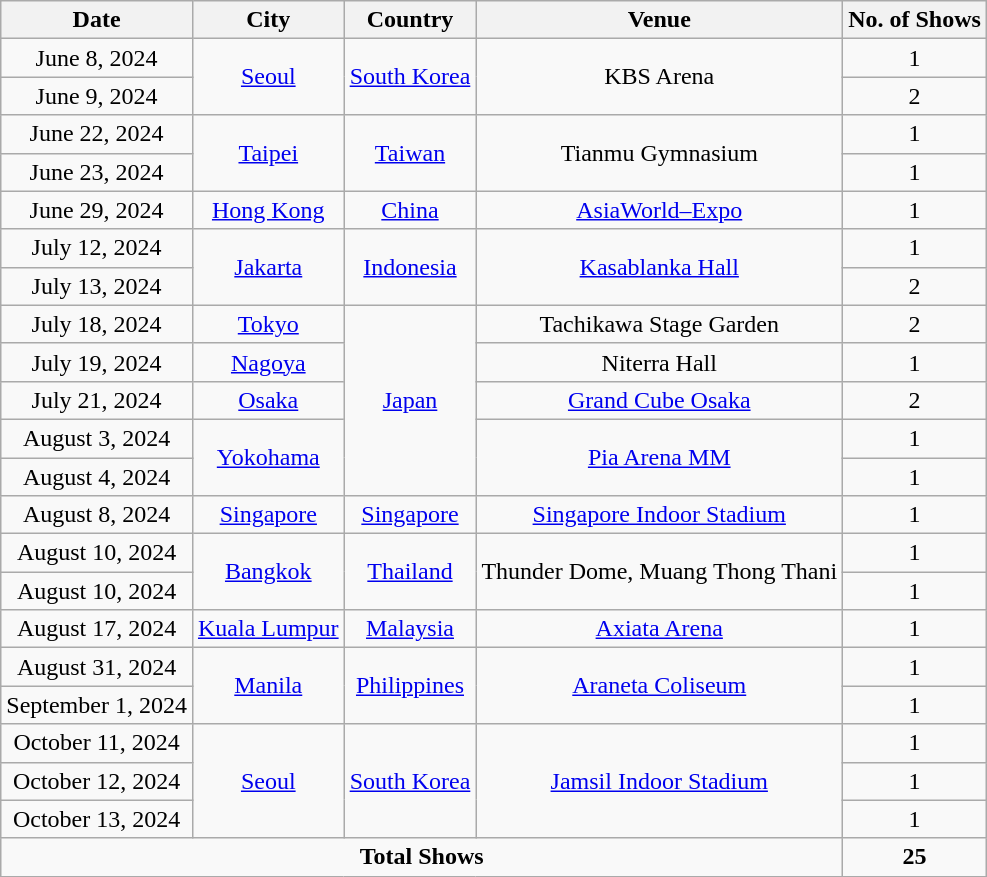<table class="wikitable plainrowheaders" style="text-align:center;">
<tr>
<th scope="col">Date</th>
<th scope="col">City</th>
<th scope="col">Country</th>
<th scope="col">Venue</th>
<th>No. of Shows</th>
</tr>
<tr>
<td>June 8, 2024</td>
<td rowspan="2"><a href='#'>Seoul</a></td>
<td rowspan="2"><a href='#'>South Korea</a></td>
<td rowspan="2">KBS Arena</td>
<td>1</td>
</tr>
<tr>
<td>June 9, 2024</td>
<td>2</td>
</tr>
<tr>
<td>June 22, 2024</td>
<td rowspan="2"><a href='#'>Taipei</a></td>
<td rowspan="2"><a href='#'>Taiwan</a></td>
<td rowspan="2">Tianmu Gymnasium</td>
<td>1</td>
</tr>
<tr>
<td>June 23, 2024</td>
<td>1</td>
</tr>
<tr>
<td>June 29, 2024</td>
<td><a href='#'>Hong Kong</a></td>
<td><a href='#'>China</a></td>
<td><a href='#'>AsiaWorld–Expo</a></td>
<td>1</td>
</tr>
<tr>
<td>July 12, 2024</td>
<td rowspan="2"><a href='#'>Jakarta</a></td>
<td rowspan="2"><a href='#'>Indonesia</a></td>
<td rowspan="2"><a href='#'>Kasablanka Hall</a></td>
<td>1</td>
</tr>
<tr>
<td>July 13, 2024</td>
<td>2</td>
</tr>
<tr>
<td>July 18, 2024</td>
<td><a href='#'>Tokyo</a></td>
<td rowspan="5"><a href='#'>Japan</a></td>
<td>Tachikawa Stage Garden</td>
<td>2</td>
</tr>
<tr>
<td>July 19, 2024</td>
<td><a href='#'>Nagoya</a></td>
<td>Niterra Hall</td>
<td>1</td>
</tr>
<tr>
<td>July 21, 2024</td>
<td><a href='#'>Osaka</a></td>
<td><a href='#'>Grand Cube Osaka</a></td>
<td>2</td>
</tr>
<tr>
<td>August 3, 2024</td>
<td rowspan="2"><a href='#'>Yokohama</a></td>
<td rowspan="2"><a href='#'>Pia Arena MM</a></td>
<td>1</td>
</tr>
<tr>
<td>August 4, 2024</td>
<td>1</td>
</tr>
<tr>
<td>August 8, 2024</td>
<td><a href='#'>Singapore</a></td>
<td><a href='#'>Singapore</a></td>
<td><a href='#'>Singapore Indoor Stadium</a></td>
<td>1</td>
</tr>
<tr>
<td>August 10, 2024</td>
<td rowspan="2"><a href='#'>Bangkok</a></td>
<td rowspan="2"><a href='#'>Thailand</a></td>
<td rowspan="2">Thunder Dome, Muang Thong Thani</td>
<td>1</td>
</tr>
<tr>
<td>August 10, 2024</td>
<td>1</td>
</tr>
<tr>
<td>August 17, 2024</td>
<td><a href='#'>Kuala Lumpur</a></td>
<td><a href='#'>Malaysia</a></td>
<td><a href='#'>Axiata Arena</a></td>
<td>1</td>
</tr>
<tr>
<td>August 31, 2024</td>
<td rowspan="2"><a href='#'>Manila</a></td>
<td rowspan="2"><a href='#'>Philippines</a></td>
<td rowspan="2"><a href='#'>Araneta Coliseum</a></td>
<td>1</td>
</tr>
<tr>
<td>September 1, 2024</td>
<td>1</td>
</tr>
<tr>
<td>October 11, 2024</td>
<td rowspan="3"><a href='#'>Seoul</a></td>
<td rowspan="3"><a href='#'>South Korea</a></td>
<td rowspan="3"><a href='#'>Jamsil Indoor Stadium</a></td>
<td>1</td>
</tr>
<tr>
<td>October 12, 2024</td>
<td>1</td>
</tr>
<tr>
<td>October 13, 2024</td>
<td>1</td>
</tr>
<tr>
<td colspan="4"><strong>Total Shows</strong></td>
<td><strong>25</strong></td>
</tr>
</table>
